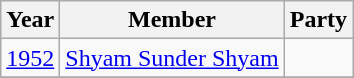<table class="wikitable sortable">
<tr>
<th>Year</th>
<th>Member</th>
<th colspan="2">Party</th>
</tr>
<tr>
<td><a href='#'>1952</a></td>
<td><a href='#'>Shyam Sunder Shyam</a></td>
<td></td>
</tr>
<tr>
</tr>
</table>
